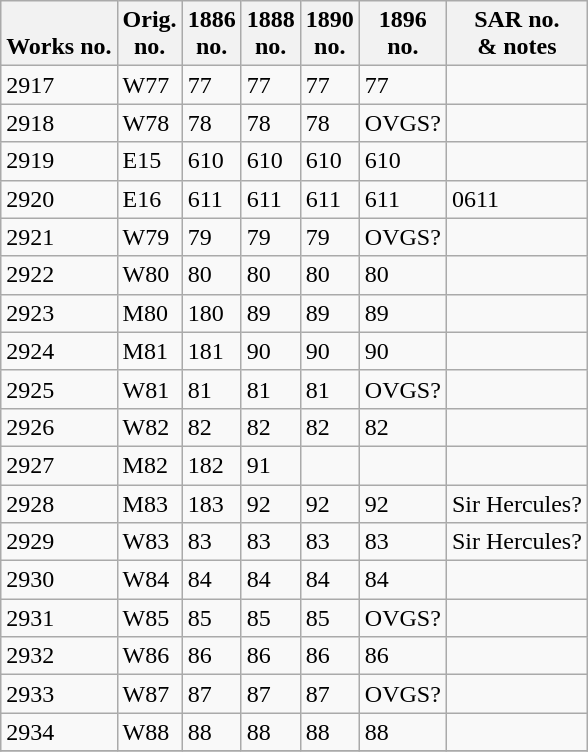<table class="wikitable collapsible collapsed sortable" style="margin:0.5em auto; font-size:100%;">
<tr>
<th><br>Works no.</th>
<th>Orig.<br>no.</th>
<th>1886<br>no.</th>
<th>1888<br>no.</th>
<th>1890<br>no.</th>
<th>1896<br>no.</th>
<th>SAR no.<br>& notes</th>
</tr>
<tr>
<td>2917</td>
<td>W77</td>
<td>77</td>
<td>77</td>
<td>77</td>
<td>77</td>
<td></td>
</tr>
<tr>
<td>2918</td>
<td>W78</td>
<td>78</td>
<td>78</td>
<td>78</td>
<td>OVGS?</td>
<td></td>
</tr>
<tr>
<td>2919</td>
<td>E15</td>
<td>610</td>
<td>610</td>
<td>610</td>
<td>610</td>
<td></td>
</tr>
<tr>
<td>2920</td>
<td>E16</td>
<td>611</td>
<td>611</td>
<td>611</td>
<td>611</td>
<td>0611</td>
</tr>
<tr>
<td>2921</td>
<td>W79</td>
<td>79</td>
<td>79</td>
<td>79</td>
<td>OVGS?</td>
<td></td>
</tr>
<tr>
<td>2922</td>
<td>W80</td>
<td>80</td>
<td>80</td>
<td>80</td>
<td>80</td>
<td></td>
</tr>
<tr>
<td>2923</td>
<td>M80</td>
<td>180</td>
<td>89</td>
<td>89</td>
<td>89</td>
<td></td>
</tr>
<tr>
<td>2924</td>
<td>M81</td>
<td>181</td>
<td>90</td>
<td>90</td>
<td>90</td>
<td></td>
</tr>
<tr>
<td>2925</td>
<td>W81</td>
<td>81</td>
<td>81</td>
<td>81</td>
<td>OVGS?</td>
<td></td>
</tr>
<tr>
<td>2926</td>
<td>W82</td>
<td>82</td>
<td>82</td>
<td>82</td>
<td>82</td>
<td></td>
</tr>
<tr>
<td>2927</td>
<td>M82</td>
<td>182</td>
<td>91</td>
<td></td>
<td></td>
<td></td>
</tr>
<tr>
<td>2928</td>
<td>M83</td>
<td>183</td>
<td>92</td>
<td>92</td>
<td>92</td>
<td>Sir Hercules?</td>
</tr>
<tr>
<td>2929</td>
<td>W83</td>
<td>83</td>
<td>83</td>
<td>83</td>
<td>83</td>
<td>Sir Hercules?</td>
</tr>
<tr>
<td>2930</td>
<td>W84</td>
<td>84</td>
<td>84</td>
<td>84</td>
<td>84</td>
<td></td>
</tr>
<tr>
<td>2931</td>
<td>W85</td>
<td>85</td>
<td>85</td>
<td>85</td>
<td>OVGS?</td>
<td></td>
</tr>
<tr>
<td>2932</td>
<td>W86</td>
<td>86</td>
<td>86</td>
<td>86</td>
<td>86</td>
<td></td>
</tr>
<tr>
<td>2933</td>
<td>W87</td>
<td>87</td>
<td>87</td>
<td>87</td>
<td>OVGS?</td>
<td></td>
</tr>
<tr>
<td>2934</td>
<td>W88</td>
<td>88</td>
<td>88</td>
<td>88</td>
<td>88</td>
<td></td>
</tr>
<tr>
</tr>
</table>
